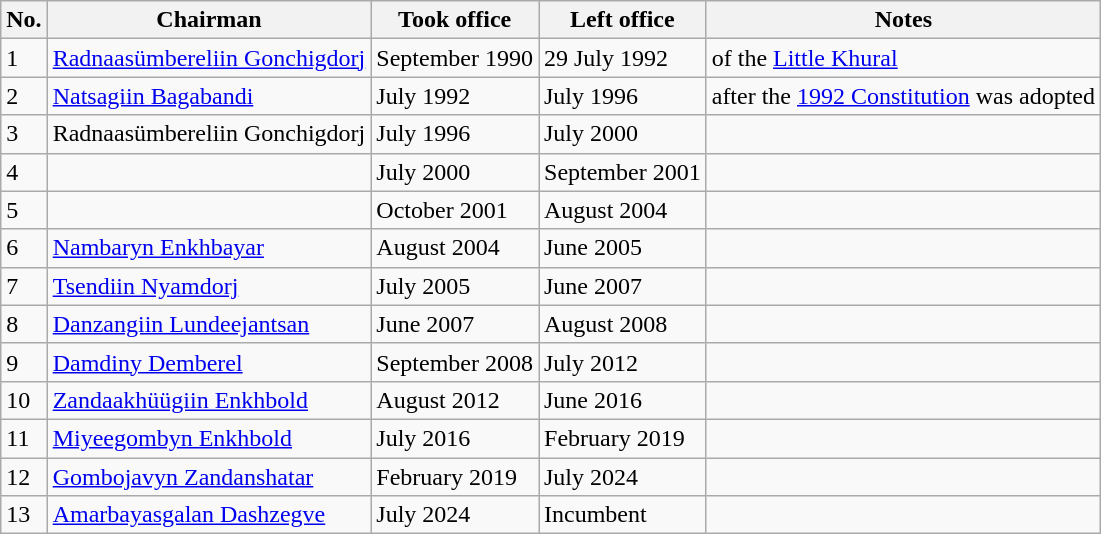<table class="wikitable">
<tr>
<th>No.</th>
<th>Chairman</th>
<th>Took office</th>
<th>Left office</th>
<th>Notes</th>
</tr>
<tr>
<td>1</td>
<td><a href='#'>Radnaasümbereliin Gonchigdorj</a></td>
<td>September 1990</td>
<td>29 July 1992</td>
<td>of the <a href='#'>Little Khural</a></td>
</tr>
<tr>
<td>2</td>
<td><a href='#'>Natsagiin Bagabandi</a></td>
<td>July 1992</td>
<td>July 1996</td>
<td>after the <a href='#'>1992 Constitution</a> was adopted</td>
</tr>
<tr>
<td>3</td>
<td>Radnaasümbereliin Gonchigdorj</td>
<td>July 1996</td>
<td>July 2000</td>
<td></td>
</tr>
<tr>
<td>4</td>
<td></td>
<td>July 2000</td>
<td>September 2001</td>
<td></td>
</tr>
<tr>
<td>5</td>
<td></td>
<td>October 2001</td>
<td>August 2004</td>
<td></td>
</tr>
<tr>
<td>6</td>
<td><a href='#'>Nambaryn Enkhbayar</a></td>
<td>August 2004</td>
<td>June 2005</td>
<td></td>
</tr>
<tr>
<td>7</td>
<td><a href='#'>Tsendiin Nyamdorj</a></td>
<td>July 2005</td>
<td>June 2007</td>
<td></td>
</tr>
<tr>
<td>8</td>
<td><a href='#'>Danzangiin Lundeejantsan</a></td>
<td>June 2007</td>
<td>August 2008</td>
<td></td>
</tr>
<tr>
<td>9</td>
<td><a href='#'>Damdiny Demberel</a></td>
<td>September 2008</td>
<td>July 2012</td>
<td></td>
</tr>
<tr>
<td>10</td>
<td><a href='#'>Zandaakhüügiin Enkhbold</a></td>
<td>August 2012</td>
<td>June 2016</td>
<td></td>
</tr>
<tr>
<td>11</td>
<td><a href='#'>Miyeegombyn Enkhbold</a></td>
<td>July 2016</td>
<td>February 2019</td>
<td></td>
</tr>
<tr>
<td>12</td>
<td><a href='#'>Gombojavyn Zandanshatar</a></td>
<td>February 2019</td>
<td>July 2024</td>
<td></td>
</tr>
<tr>
<td>13</td>
<td><a href='#'>Amarbayasgalan Dashzegve</a></td>
<td>July 2024</td>
<td>Incumbent</td>
<td></td>
</tr>
</table>
